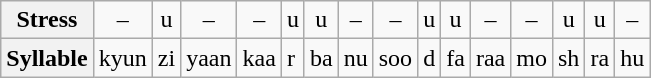<table class="wikitable">
<tr style="text-align:center;">
<th>Stress</th>
<td>–</td>
<td>u</td>
<td>–</td>
<td>–</td>
<td>u</td>
<td>u</td>
<td>–</td>
<td>–</td>
<td>u</td>
<td>u</td>
<td>–</td>
<td>–</td>
<td>u</td>
<td>u</td>
<td>–</td>
</tr>
<tr>
<th>Syllable</th>
<td>kyun</td>
<td>zi</td>
<td>yaan</td>
<td>kaa</td>
<td>r</td>
<td>ba</td>
<td>nu</td>
<td>soo</td>
<td>d</td>
<td>fa</td>
<td>raa</td>
<td>mo</td>
<td>sh</td>
<td>ra</td>
<td>hu</td>
</tr>
</table>
